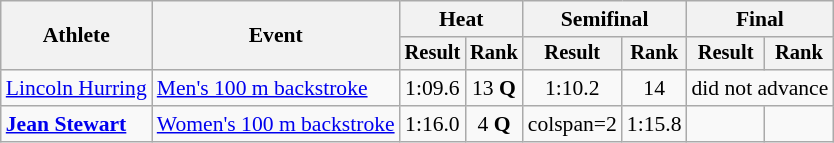<table class="wikitable" style="font-size:90%;text-align:center;">
<tr>
<th rowspan=2>Athlete</th>
<th rowspan=2>Event</th>
<th colspan=2>Heat</th>
<th colspan=2>Semifinal</th>
<th colspan=2>Final</th>
</tr>
<tr style="font-size:95%">
<th>Result</th>
<th>Rank</th>
<th>Result</th>
<th>Rank</th>
<th>Result</th>
<th>Rank</th>
</tr>
<tr align=center>
<td align=left><a href='#'>Lincoln Hurring</a></td>
<td align=left><a href='#'>Men's 100 m backstroke</a></td>
<td>1:09.6</td>
<td>13 <strong>Q</strong></td>
<td>1:10.2</td>
<td>14</td>
<td colspan=2>did not advance</td>
</tr>
<tr align=center>
<td align=left><strong><a href='#'>Jean Stewart</a></strong></td>
<td align=left><a href='#'>Women's 100 m backstroke</a></td>
<td>1:16.0</td>
<td>4 <strong>Q</strong></td>
<td>colspan=2 </td>
<td>1:15.8</td>
<td></td>
</tr>
</table>
